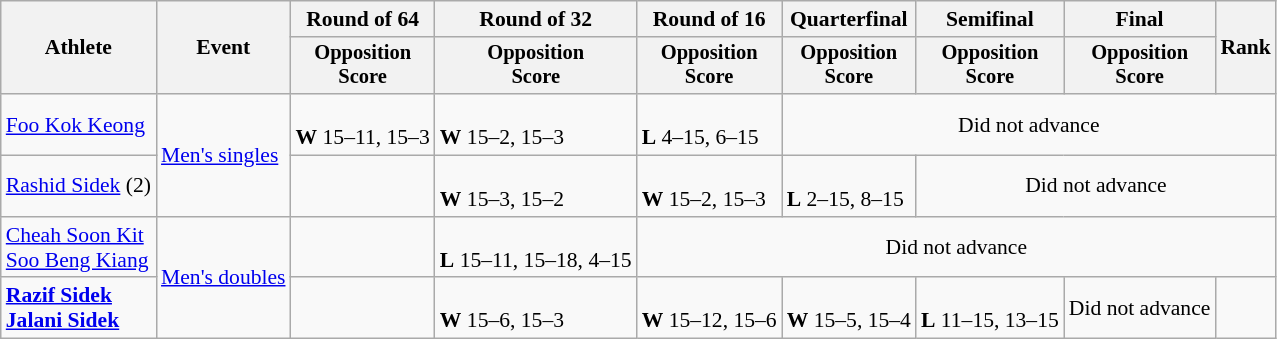<table class="wikitable" style="font-size:90%">
<tr>
<th rowspan=2>Athlete</th>
<th rowspan=2>Event</th>
<th>Round of 64</th>
<th>Round of 32</th>
<th>Round of 16</th>
<th>Quarterfinal</th>
<th>Semifinal</th>
<th>Final</th>
<th rowspan=2>Rank</th>
</tr>
<tr style="font-size:95%">
<th>Opposition<br>Score</th>
<th>Opposition<br>Score</th>
<th>Opposition<br>Score</th>
<th>Opposition<br>Score</th>
<th>Opposition<br>Score</th>
<th>Opposition<br>Score</th>
</tr>
<tr>
<td><a href='#'>Foo Kok Keong</a></td>
<td rowspan=2><a href='#'>Men's singles</a></td>
<td><br><strong>W</strong> 15–11, 15–3</td>
<td><br><strong>W</strong> 15–2, 15–3</td>
<td><br><strong>L</strong> 4–15, 6–15</td>
<td align=center colspan=4>Did not advance</td>
</tr>
<tr>
<td><a href='#'>Rashid Sidek</a> (2)</td>
<td></td>
<td><br><strong>W</strong> 15–3, 15–2</td>
<td><br><strong>W</strong> 15–2, 15–3</td>
<td><br><strong>L</strong> 2–15, 8–15</td>
<td align=center colspan=3>Did not advance</td>
</tr>
<tr>
<td><a href='#'>Cheah Soon Kit</a><br><a href='#'>Soo Beng Kiang</a></td>
<td rowspan=2><a href='#'>Men's doubles</a></td>
<td></td>
<td><br><strong>L</strong> 15–11, 15–18, 4–15</td>
<td align=center colspan=5>Did not advance</td>
</tr>
<tr>
<td><strong><a href='#'>Razif Sidek</a><br><a href='#'>Jalani Sidek</a></strong></td>
<td></td>
<td><br><strong>W</strong> 15–6, 15–3</td>
<td><br><strong>W</strong> 15–12, 15–6</td>
<td><br><strong>W</strong> 15–5, 15–4</td>
<td><br><strong>L</strong> 11–15, 13–15</td>
<td align=center>Did not advance</td>
<td align=center></td>
</tr>
</table>
